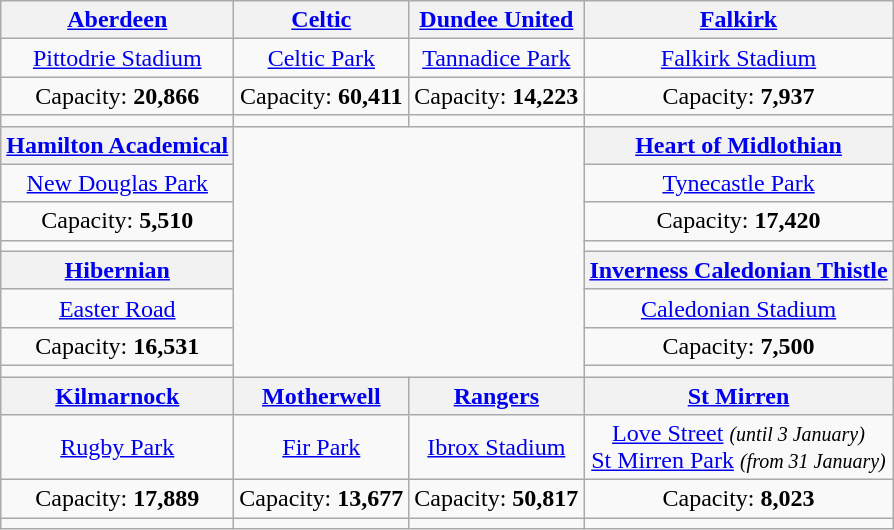<table class="wikitable" style="text-align:center">
<tr>
<th><a href='#'>Aberdeen</a></th>
<th><a href='#'>Celtic</a></th>
<th><a href='#'>Dundee United</a></th>
<th><a href='#'>Falkirk</a></th>
</tr>
<tr>
<td><a href='#'>Pittodrie Stadium</a></td>
<td><a href='#'>Celtic Park</a></td>
<td><a href='#'>Tannadice Park</a></td>
<td><a href='#'>Falkirk Stadium</a></td>
</tr>
<tr>
<td>Capacity: <strong>20,866</strong></td>
<td>Capacity: <strong>60,411</strong></td>
<td>Capacity: <strong>14,223</strong></td>
<td>Capacity: <strong>7,937</strong></td>
</tr>
<tr>
<td></td>
<td></td>
<td></td>
<td></td>
</tr>
<tr>
<th><a href='#'>Hamilton Academical</a></th>
<td rowspan="8" colspan="2"></td>
<th><a href='#'>Heart of Midlothian</a></th>
</tr>
<tr>
<td><a href='#'>New Douglas Park</a></td>
<td><a href='#'>Tynecastle Park</a></td>
</tr>
<tr>
<td>Capacity: <strong>5,510</strong></td>
<td>Capacity: <strong>17,420</strong></td>
</tr>
<tr>
<td></td>
<td></td>
</tr>
<tr>
<th><a href='#'>Hibernian</a></th>
<th><a href='#'>Inverness Caledonian Thistle</a></th>
</tr>
<tr>
<td><a href='#'>Easter Road</a></td>
<td><a href='#'>Caledonian Stadium</a></td>
</tr>
<tr>
<td>Capacity: <strong>16,531</strong></td>
<td>Capacity: <strong>7,500</strong></td>
</tr>
<tr>
<td></td>
<td></td>
</tr>
<tr>
<th><a href='#'>Kilmarnock</a></th>
<th><a href='#'>Motherwell</a></th>
<th><a href='#'>Rangers</a></th>
<th><a href='#'>St Mirren</a></th>
</tr>
<tr>
<td><a href='#'>Rugby Park</a></td>
<td><a href='#'>Fir Park</a></td>
<td><a href='#'>Ibrox Stadium</a></td>
<td><a href='#'>Love Street</a> <small><em>(until 3 January)</em></small><br><a href='#'>St Mirren Park</a> <small><em>(from 31 January)</em></small></td>
</tr>
<tr>
<td>Capacity: <strong>17,889</strong></td>
<td>Capacity: <strong>13,677</strong></td>
<td>Capacity: <strong>50,817</strong></td>
<td>Capacity: <strong>8,023</strong></td>
</tr>
<tr>
<td></td>
<td></td>
<td></td>
<td></td>
</tr>
</table>
